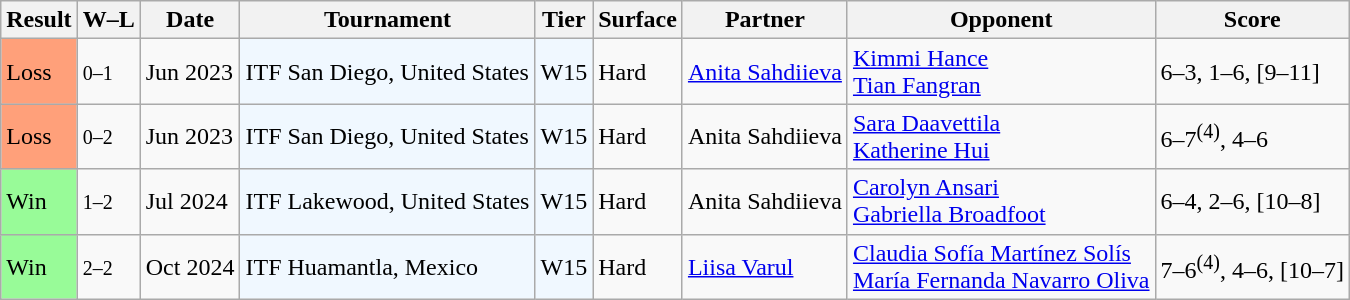<table class="sortable wikitable">
<tr>
<th>Result</th>
<th class="unsortable">W–L</th>
<th>Date</th>
<th>Tournament</th>
<th>Tier</th>
<th>Surface</th>
<th>Partner</th>
<th>Opponent</th>
<th class=unsortable>Score</th>
</tr>
<tr>
<td bgcolor="ffa07a">Loss</td>
<td><small>0–1</small></td>
<td>Jun 2023</td>
<td style="background:#f0f8ff;">ITF San Diego, United States</td>
<td style="background:#f0f8ff;">W15</td>
<td>Hard</td>
<td> <a href='#'>Anita Sahdiieva</a></td>
<td> <a href='#'>Kimmi Hance</a> <br>  <a href='#'>Tian Fangran</a></td>
<td>6–3, 1–6, [9–11]</td>
</tr>
<tr>
<td bgcolor="ffa07a">Loss</td>
<td><small>0–2</small></td>
<td>Jun 2023</td>
<td style="background:#f0f8ff;">ITF San Diego, United States</td>
<td style="background:#f0f8ff;">W15</td>
<td>Hard</td>
<td> Anita Sahdiieva</td>
<td> <a href='#'>Sara Daavettila</a> <br>  <a href='#'>Katherine Hui</a></td>
<td>6–7<sup>(4)</sup>, 4–6</td>
</tr>
<tr>
<td bgcolor="98fb98">Win</td>
<td><small>1–2</small></td>
<td>Jul 2024</td>
<td style="background:#f0f8ff;">ITF Lakewood, United States</td>
<td style="background:#f0f8ff;">W15</td>
<td>Hard</td>
<td> Anita Sahdiieva</td>
<td> <a href='#'>Carolyn Ansari</a> <br>  <a href='#'>Gabriella Broadfoot</a></td>
<td>6–4, 2–6, [10–8]</td>
</tr>
<tr>
<td bgcolor="98fb98">Win</td>
<td><small>2–2</small></td>
<td>Oct 2024</td>
<td style="background:#f0f8ff;">ITF Huamantla, Mexico</td>
<td style="background:#f0f8ff;">W15</td>
<td>Hard</td>
<td> <a href='#'>Liisa Varul</a></td>
<td> <a href='#'>Claudia Sofía Martínez Solís</a> <br>  <a href='#'>María Fernanda Navarro Oliva</a></td>
<td>7–6<sup>(4)</sup>, 4–6, [10–7]</td>
</tr>
</table>
